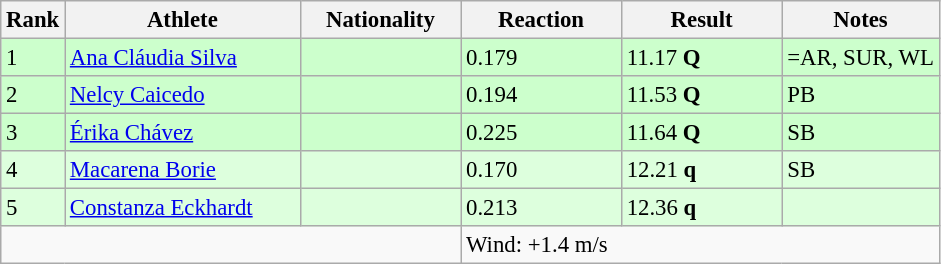<table class="wikitable" style="font-size:95%" style="width:35em;" style="text-align:center">
<tr>
<th>Rank</th>
<th width=150>Athlete</th>
<th width=100>Nationality</th>
<th width=100>Reaction</th>
<th width=100>Result</th>
<th>Notes</th>
</tr>
<tr bgcolor=ccffcc>
<td>1</td>
<td align=left><a href='#'>Ana Cláudia Silva</a></td>
<td align=left></td>
<td>0.179</td>
<td>11.17 <strong>Q</strong></td>
<td>=AR, SUR, WL</td>
</tr>
<tr bgcolor=ccffcc>
<td>2</td>
<td align=left><a href='#'>Nelcy Caicedo</a></td>
<td align=left></td>
<td>0.194</td>
<td>11.53 <strong>Q</strong></td>
<td>PB</td>
</tr>
<tr bgcolor=ccffcc>
<td>3</td>
<td align=left><a href='#'>Érika Chávez</a></td>
<td align=left></td>
<td>0.225</td>
<td>11.64 <strong>Q</strong></td>
<td>SB</td>
</tr>
<tr bgcolor=ddffdd>
<td>4</td>
<td align=left><a href='#'>Macarena Borie</a></td>
<td align=left></td>
<td>0.170</td>
<td>12.21 <strong>q</strong></td>
<td>SB</td>
</tr>
<tr bgcolor=ddffdd>
<td>5</td>
<td align=left><a href='#'>Constanza Eckhardt</a></td>
<td align=left></td>
<td>0.213</td>
<td>12.36 <strong>q</strong></td>
<td></td>
</tr>
<tr class="sortbottom">
<td colspan=3></td>
<td colspan="3" style="text-align:left;">Wind: +1.4 m/s</td>
</tr>
</table>
